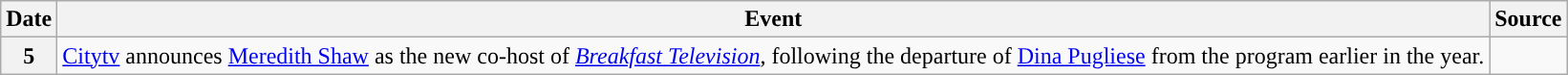<table class="wikitable">
<tr>
<th>Date</th>
<th>Event</th>
<th>Source</th>
</tr>
<tr>
<th>5</th>
<td><a href='#'>Citytv</a> announces <a href='#'>Meredith Shaw</a> as the new co-host of <em><a href='#'>Breakfast Television</a></em>, following the departure of <a href='#'>Dina Pugliese</a> from the program earlier in the year.</td>
<td></td>
</tr>
</table>
